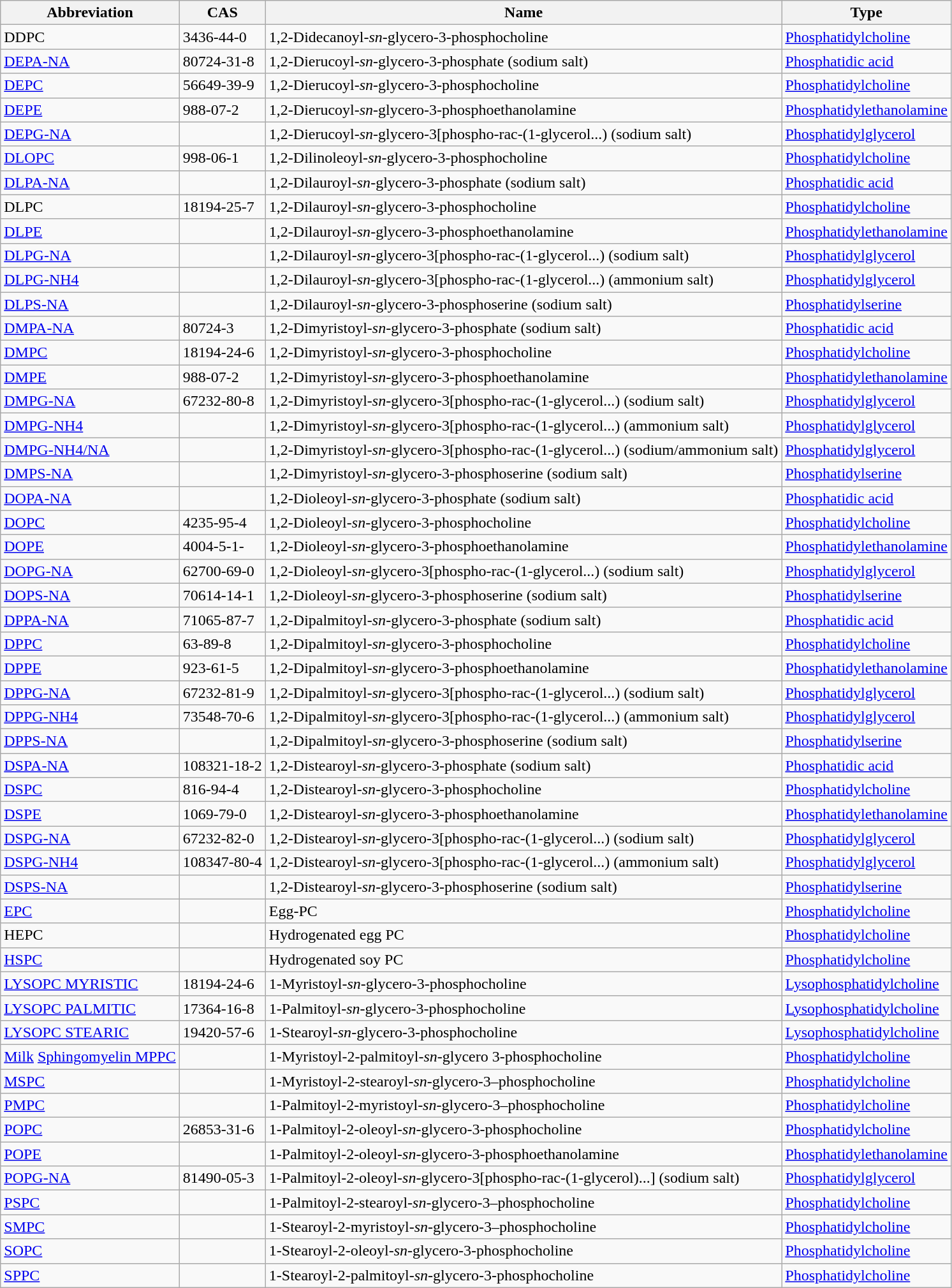<table class="sortable wikitable">
<tr>
<th>Abbreviation</th>
<th>CAS</th>
<th>Name</th>
<th>Type</th>
</tr>
<tr>
<td>DDPC</td>
<td>3436-44-0</td>
<td>1,2-Didecanoyl-<em>sn</em>-glycero-3-phosphocholine</td>
<td><a href='#'>Phosphatidylcholine</a></td>
</tr>
<tr>
<td><a href='#'>DEPA-NA</a></td>
<td>80724-31-8</td>
<td>1,2-Dierucoyl-<em>sn</em>-glycero-3-phosphate (sodium salt)</td>
<td><a href='#'>Phosphatidic acid</a></td>
</tr>
<tr>
<td><a href='#'>DEPC</a></td>
<td>56649-39-9</td>
<td>1,2-Dierucoyl-<em>sn</em>-glycero-3-phosphocholine</td>
<td><a href='#'>Phosphatidylcholine</a></td>
</tr>
<tr>
<td><a href='#'>DEPE</a></td>
<td>988-07-2</td>
<td>1,2-Dierucoyl-<em>sn</em>-glycero-3-phosphoethanolamine</td>
<td><a href='#'>Phosphatidylethanolamine</a></td>
</tr>
<tr>
<td><a href='#'>DEPG-NA</a></td>
<td></td>
<td>1,2-Dierucoyl-<em>sn</em>-glycero-3[phospho-rac-(1-glycerol...) (sodium salt)</td>
<td><a href='#'>Phosphatidylglycerol</a></td>
</tr>
<tr>
<td><a href='#'>DLOPC</a></td>
<td>998-06-1</td>
<td>1,2-Dilinoleoyl-<em>sn</em>-glycero-3-phosphocholine</td>
<td><a href='#'>Phosphatidylcholine</a></td>
</tr>
<tr>
<td><a href='#'>DLPA-NA</a></td>
<td></td>
<td>1,2-Dilauroyl-<em>sn</em>-glycero-3-phosphate (sodium salt)</td>
<td><a href='#'>Phosphatidic acid</a></td>
</tr>
<tr>
<td>DLPC</td>
<td>18194-25-7</td>
<td>1,2-Dilauroyl-<em>sn</em>-glycero-3-phosphocholine</td>
<td><a href='#'>Phosphatidylcholine</a></td>
</tr>
<tr>
<td><a href='#'>DLPE</a></td>
<td></td>
<td>1,2-Dilauroyl-<em>sn</em>-glycero-3-phosphoethanolamine</td>
<td><a href='#'>Phosphatidylethanolamine</a></td>
</tr>
<tr>
<td><a href='#'>DLPG-NA</a></td>
<td></td>
<td>1,2-Dilauroyl-<em>sn</em>-glycero-3[phospho-rac-(1-glycerol...) (sodium salt)</td>
<td><a href='#'>Phosphatidylglycerol</a></td>
</tr>
<tr>
<td><a href='#'>DLPG-NH4</a></td>
<td></td>
<td>1,2-Dilauroyl-<em>sn</em>-glycero-3[phospho-rac-(1-glycerol...) (ammonium salt)</td>
<td><a href='#'>Phosphatidylglycerol</a></td>
</tr>
<tr>
<td><a href='#'>DLPS-NA</a></td>
<td></td>
<td>1,2-Dilauroyl-<em>sn</em>-glycero-3-phosphoserine (sodium salt)</td>
<td><a href='#'>Phosphatidylserine</a></td>
</tr>
<tr>
<td><a href='#'>DMPA-NA</a></td>
<td>80724-3</td>
<td>1,2-Dimyristoyl-<em>sn</em>-glycero-3-phosphate (sodium salt)</td>
<td><a href='#'>Phosphatidic acid</a></td>
</tr>
<tr>
<td><a href='#'>DMPC</a></td>
<td>18194-24-6</td>
<td>1,2-Dimyristoyl-<em>sn</em>-glycero-3-phosphocholine</td>
<td><a href='#'>Phosphatidylcholine</a></td>
</tr>
<tr>
<td><a href='#'>DMPE</a></td>
<td>988-07-2</td>
<td>1,2-Dimyristoyl-<em>sn</em>-glycero-3-phosphoethanolamine</td>
<td><a href='#'>Phosphatidylethanolamine</a></td>
</tr>
<tr>
<td><a href='#'>DMPG-NA</a></td>
<td>67232-80-8</td>
<td>1,2-Dimyristoyl-<em>sn</em>-glycero-3[phospho-rac-(1-glycerol...) (sodium salt)</td>
<td><a href='#'>Phosphatidylglycerol</a></td>
</tr>
<tr>
<td><a href='#'>DMPG-NH4</a></td>
<td></td>
<td>1,2-Dimyristoyl-<em>sn</em>-glycero-3[phospho-rac-(1-glycerol...) (ammonium salt)</td>
<td><a href='#'>Phosphatidylglycerol</a></td>
</tr>
<tr>
<td><a href='#'>DMPG-NH4/NA</a></td>
<td></td>
<td>1,2-Dimyristoyl-<em>sn</em>-glycero-3[phospho-rac-(1-glycerol...) (sodium/ammonium salt)</td>
<td><a href='#'>Phosphatidylglycerol</a></td>
</tr>
<tr>
<td><a href='#'>DMPS-NA</a></td>
<td></td>
<td>1,2-Dimyristoyl-<em>sn</em>-glycero-3-phosphoserine (sodium salt)</td>
<td><a href='#'>Phosphatidylserine</a></td>
</tr>
<tr>
<td><a href='#'>DOPA-NA</a></td>
<td></td>
<td>1,2-Dioleoyl-<em>sn</em>-glycero-3-phosphate (sodium salt)</td>
<td><a href='#'>Phosphatidic acid</a></td>
</tr>
<tr>
<td><a href='#'>DOPC</a></td>
<td>4235-95-4</td>
<td>1,2-Dioleoyl-<em>sn</em>-glycero-3-phosphocholine</td>
<td><a href='#'>Phosphatidylcholine</a></td>
</tr>
<tr>
<td><a href='#'>DOPE</a></td>
<td>4004-5-1-</td>
<td>1,2-Dioleoyl-<em>sn</em>-glycero-3-phosphoethanolamine</td>
<td><a href='#'>Phosphatidylethanolamine</a></td>
</tr>
<tr>
<td><a href='#'>DOPG-NA</a></td>
<td>62700-69-0</td>
<td>1,2-Dioleoyl-<em>sn</em>-glycero-3[phospho-rac-(1-glycerol...) (sodium salt)</td>
<td><a href='#'>Phosphatidylglycerol</a></td>
</tr>
<tr>
<td><a href='#'>DOPS-NA</a></td>
<td>70614-14-1</td>
<td>1,2-Dioleoyl-<em>sn</em>-glycero-3-phosphoserine (sodium salt)</td>
<td><a href='#'>Phosphatidylserine</a></td>
</tr>
<tr>
<td><a href='#'>DPPA-NA</a></td>
<td>71065-87-7</td>
<td>1,2-Dipalmitoyl-<em>sn</em>-glycero-3-phosphate (sodium salt)</td>
<td><a href='#'>Phosphatidic acid</a></td>
</tr>
<tr>
<td><a href='#'>DPPC</a></td>
<td>63-89-8</td>
<td>1,2-Dipalmitoyl-<em>sn</em>-glycero-3-phosphocholine</td>
<td><a href='#'>Phosphatidylcholine</a></td>
</tr>
<tr>
<td><a href='#'>DPPE</a></td>
<td>923-61-5</td>
<td>1,2-Dipalmitoyl-<em>sn</em>-glycero-3-phosphoethanolamine</td>
<td><a href='#'>Phosphatidylethanolamine</a></td>
</tr>
<tr>
<td><a href='#'>DPPG-NA</a></td>
<td>67232-81-9</td>
<td>1,2-Dipalmitoyl-<em>sn</em>-glycero-3[phospho-rac-(1-glycerol...) (sodium salt)</td>
<td><a href='#'>Phosphatidylglycerol</a></td>
</tr>
<tr>
<td><a href='#'>DPPG-NH4</a></td>
<td>73548-70-6</td>
<td>1,2-Dipalmitoyl-<em>sn</em>-glycero-3[phospho-rac-(1-glycerol...) (ammonium salt)</td>
<td><a href='#'>Phosphatidylglycerol</a></td>
</tr>
<tr>
<td><a href='#'>DPPS-NA</a></td>
<td></td>
<td>1,2-Dipalmitoyl-<em>sn</em>-glycero-3-phosphoserine (sodium salt)</td>
<td><a href='#'>Phosphatidylserine</a></td>
</tr>
<tr>
<td><a href='#'>DSPA-NA</a></td>
<td>108321-18-2</td>
<td>1,2-Distearoyl-<em>sn</em>-glycero-3-phosphate (sodium salt)</td>
<td><a href='#'>Phosphatidic acid</a></td>
</tr>
<tr>
<td><a href='#'>DSPC</a></td>
<td>816-94-4</td>
<td>1,2-Distearoyl-<em>sn</em>-glycero-3-phosphocholine</td>
<td><a href='#'>Phosphatidylcholine</a></td>
</tr>
<tr>
<td><a href='#'>DSPE</a></td>
<td>1069-79-0</td>
<td>1,2-Distearoyl-<em>sn</em>-glycero-3-phosphoethanolamine</td>
<td><a href='#'>Phosphatidylethanolamine</a></td>
</tr>
<tr>
<td><a href='#'>DSPG-NA</a></td>
<td>67232-82-0</td>
<td>1,2-Distearoyl-<em>sn</em>-glycero-3[phospho-rac-(1-glycerol...) (sodium salt)</td>
<td><a href='#'>Phosphatidylglycerol</a></td>
</tr>
<tr>
<td><a href='#'>DSPG-NH4</a></td>
<td>108347-80-4</td>
<td>1,2-Distearoyl-<em>sn</em>-glycero-3[phospho-rac-(1-glycerol...) (ammonium salt)</td>
<td><a href='#'>Phosphatidylglycerol</a></td>
</tr>
<tr>
<td><a href='#'>DSPS-NA</a></td>
<td></td>
<td>1,2-Distearoyl-<em>sn</em>-glycero-3-phosphoserine (sodium salt)</td>
<td><a href='#'>Phosphatidylserine</a></td>
</tr>
<tr>
<td><a href='#'>EPC</a></td>
<td></td>
<td>Egg-PC</td>
<td><a href='#'>Phosphatidylcholine</a></td>
</tr>
<tr>
<td>HEPC</td>
<td></td>
<td>Hydrogenated egg PC</td>
<td><a href='#'>Phosphatidylcholine</a></td>
</tr>
<tr>
<td><a href='#'>HSPC</a></td>
<td></td>
<td>Hydrogenated soy PC</td>
<td><a href='#'>Phosphatidylcholine</a></td>
</tr>
<tr>
<td><a href='#'>LYSOPC MYRISTIC</a></td>
<td>18194-24-6</td>
<td>1-Myristoyl-<em>sn</em>-glycero-3-phosphocholine</td>
<td><a href='#'>Lysophosphatidylcholine</a></td>
</tr>
<tr>
<td><a href='#'>LYSOPC PALMITIC</a></td>
<td>17364-16-8</td>
<td>1-Palmitoyl-<em>sn</em>-glycero-3-phosphocholine</td>
<td><a href='#'>Lysophosphatidylcholine</a></td>
</tr>
<tr>
<td><a href='#'>LYSOPC STEARIC</a></td>
<td>19420-57-6</td>
<td>1-Stearoyl-<em>sn</em>-glycero-3-phosphocholine</td>
<td><a href='#'>Lysophosphatidylcholine</a></td>
</tr>
<tr>
<td><a href='#'>Milk</a> <a href='#'>Sphingomyelin MPPC</a></td>
<td></td>
<td>1-Myristoyl-2-palmitoyl-<em>sn</em>-glycero 3-phosphocholine</td>
<td><a href='#'>Phosphatidylcholine</a></td>
</tr>
<tr>
<td><a href='#'>MSPC</a></td>
<td></td>
<td>1-Myristoyl-2-stearoyl-<em>sn</em>-glycero-3–phosphocholine</td>
<td><a href='#'>Phosphatidylcholine</a></td>
</tr>
<tr>
<td><a href='#'>PMPC</a></td>
<td></td>
<td>1-Palmitoyl-2-myristoyl-<em>sn</em>-glycero-3–phosphocholine</td>
<td><a href='#'>Phosphatidylcholine</a></td>
</tr>
<tr>
<td><a href='#'>POPC</a></td>
<td>26853-31-6</td>
<td>1-Palmitoyl-2-oleoyl-<em>sn</em>-glycero-3-phosphocholine</td>
<td><a href='#'>Phosphatidylcholine</a></td>
</tr>
<tr>
<td><a href='#'>POPE</a></td>
<td></td>
<td>1-Palmitoyl-2-oleoyl-<em>sn</em>-glycero-3-phosphoethanolamine</td>
<td><a href='#'>Phosphatidylethanolamine</a></td>
</tr>
<tr>
<td><a href='#'>POPG-NA</a></td>
<td>81490-05-3</td>
<td>1-Palmitoyl-2-oleoyl-<em>sn</em>-glycero-3[phospho-rac-(1-glycerol)...] (sodium salt)</td>
<td><a href='#'>Phosphatidylglycerol</a></td>
</tr>
<tr>
<td><a href='#'>PSPC</a></td>
<td></td>
<td>1-Palmitoyl-2-stearoyl-<em>sn</em>-glycero-3–phosphocholine</td>
<td><a href='#'>Phosphatidylcholine</a></td>
</tr>
<tr>
<td><a href='#'>SMPC</a></td>
<td></td>
<td>1-Stearoyl-2-myristoyl-<em>sn</em>-glycero-3–phosphocholine</td>
<td><a href='#'>Phosphatidylcholine</a></td>
</tr>
<tr>
<td><a href='#'>SOPC</a></td>
<td></td>
<td>1-Stearoyl-2-oleoyl-<em>sn</em>-glycero-3-phosphocholine</td>
<td><a href='#'>Phosphatidylcholine</a></td>
</tr>
<tr>
<td><a href='#'>SPPC</a></td>
<td></td>
<td>1-Stearoyl-2-palmitoyl-<em>sn</em>-glycero-3-phosphocholine</td>
<td><a href='#'>Phosphatidylcholine</a></td>
</tr>
</table>
